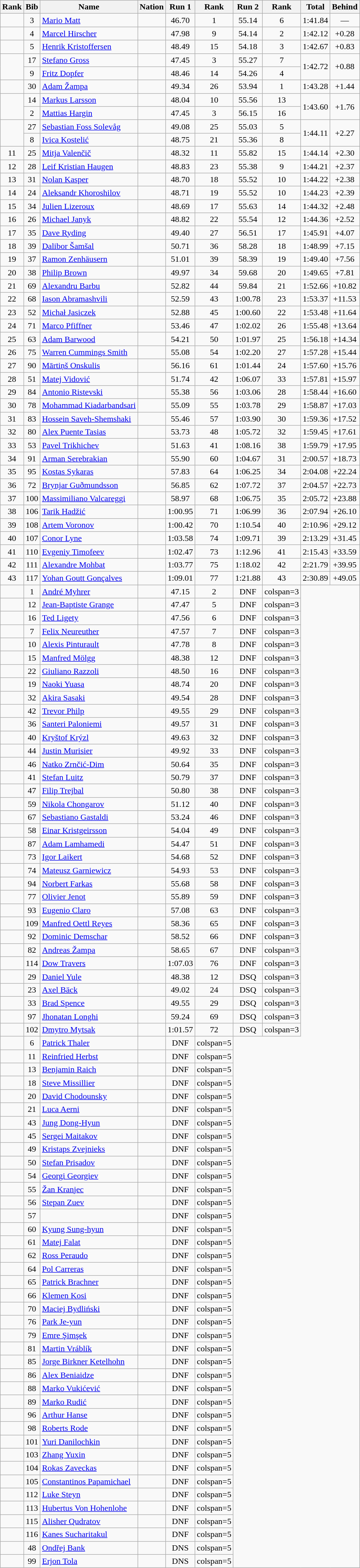<table class="wikitable sortable" style="text-align:center">
<tr>
<th>Rank</th>
<th>Bib</th>
<th>Name</th>
<th>Nation</th>
<th>Run 1</th>
<th>Rank</th>
<th>Run 2</th>
<th>Rank</th>
<th>Total</th>
<th>Behind</th>
</tr>
<tr>
<td></td>
<td>3</td>
<td align=left><a href='#'>Mario Matt</a></td>
<td align=left></td>
<td>46.70</td>
<td>1</td>
<td>55.14</td>
<td>6</td>
<td>1:41.84</td>
<td>—</td>
</tr>
<tr>
<td></td>
<td>4</td>
<td align=left><a href='#'>Marcel Hirscher</a></td>
<td align=left></td>
<td>47.98</td>
<td>9</td>
<td>54.14</td>
<td>2</td>
<td>1:42.12</td>
<td>+0.28</td>
</tr>
<tr>
<td></td>
<td>5</td>
<td align=left><a href='#'>Henrik Kristoffersen</a></td>
<td align=left></td>
<td>48.49</td>
<td>15</td>
<td>54.18</td>
<td>3</td>
<td>1:42.67</td>
<td>+0.83</td>
</tr>
<tr>
<td rowspan=2></td>
<td>17</td>
<td align=left><a href='#'>Stefano Gross</a></td>
<td align=left></td>
<td>47.45</td>
<td>3</td>
<td>55.27</td>
<td>7</td>
<td rowspan=2>1:42.72</td>
<td rowspan=2>+0.88</td>
</tr>
<tr>
<td>9</td>
<td align=left><a href='#'>Fritz Dopfer</a></td>
<td align=left></td>
<td>48.46</td>
<td>14</td>
<td>54.26</td>
<td>4</td>
</tr>
<tr>
<td></td>
<td>30</td>
<td align=left><a href='#'>Adam Žampa</a></td>
<td align=left></td>
<td>49.34</td>
<td>26</td>
<td>53.94</td>
<td>1</td>
<td>1:43.28</td>
<td>+1.44</td>
</tr>
<tr>
<td rowspan=2></td>
<td>14</td>
<td align=left><a href='#'>Markus Larsson</a></td>
<td align=left></td>
<td>48.04</td>
<td>10</td>
<td>55.56</td>
<td>13</td>
<td rowspan=2>1:43.60</td>
<td rowspan=2>+1.76</td>
</tr>
<tr>
<td>2</td>
<td align=left><a href='#'>Mattias Hargin</a></td>
<td align=left></td>
<td>47.45</td>
<td>3</td>
<td>56.15</td>
<td>16</td>
</tr>
<tr>
<td rowspan=2></td>
<td>27</td>
<td align=left><a href='#'>Sebastian Foss Solevåg</a></td>
<td align=left></td>
<td>49.08</td>
<td>25</td>
<td>55.03</td>
<td>5</td>
<td rowspan=2>1:44.11</td>
<td rowspan=2>+2.27</td>
</tr>
<tr>
<td>8</td>
<td align=left><a href='#'>Ivica Kostelić</a></td>
<td align=left></td>
<td>48.75</td>
<td>21</td>
<td>55.36</td>
<td>8</td>
</tr>
<tr>
<td>11</td>
<td>25</td>
<td align=left><a href='#'>Mitja Valenčič</a></td>
<td align=left></td>
<td>48.32</td>
<td>11</td>
<td>55.82</td>
<td>15</td>
<td>1:44.14</td>
<td>+2.30</td>
</tr>
<tr>
<td>12</td>
<td>28</td>
<td align=left><a href='#'>Leif Kristian Haugen</a></td>
<td align=left></td>
<td>48.83</td>
<td>23</td>
<td>55.38</td>
<td>9</td>
<td>1:44.21</td>
<td>+2.37</td>
</tr>
<tr>
<td>13</td>
<td>31</td>
<td align=left><a href='#'>Nolan Kasper</a></td>
<td align=left></td>
<td>48.70</td>
<td>18</td>
<td>55.52</td>
<td>10</td>
<td>1:44.22</td>
<td>+2.38</td>
</tr>
<tr>
<td>14</td>
<td>24</td>
<td align=left><a href='#'>Aleksandr Khoroshilov</a></td>
<td align=left></td>
<td>48.71</td>
<td>19</td>
<td>55.52</td>
<td>10</td>
<td>1:44.23</td>
<td>+2.39</td>
</tr>
<tr>
<td>15</td>
<td>34</td>
<td align=left><a href='#'>Julien Lizeroux</a></td>
<td align=left></td>
<td>48.69</td>
<td>17</td>
<td>55.63</td>
<td>14</td>
<td>1:44.32</td>
<td>+2.48</td>
</tr>
<tr>
<td>16</td>
<td>26</td>
<td align=left><a href='#'>Michael Janyk</a></td>
<td align=left></td>
<td>48.82</td>
<td>22</td>
<td>55.54</td>
<td>12</td>
<td>1:44.36</td>
<td>+2.52</td>
</tr>
<tr>
<td>17</td>
<td>35</td>
<td align=left><a href='#'>Dave Ryding</a></td>
<td align=left></td>
<td>49.40</td>
<td>27</td>
<td>56.51</td>
<td>17</td>
<td>1:45.91</td>
<td>+4.07</td>
</tr>
<tr>
<td>18</td>
<td>39</td>
<td align=left><a href='#'>Dalibor Šamšal</a></td>
<td align=left></td>
<td>50.71</td>
<td>36</td>
<td>58.28</td>
<td>18</td>
<td>1:48.99</td>
<td>+7.15</td>
</tr>
<tr>
<td>19</td>
<td>37</td>
<td align=left><a href='#'>Ramon Zenhäusern</a></td>
<td align=left></td>
<td>51.01</td>
<td>39</td>
<td>58.39</td>
<td>19</td>
<td>1:49.40</td>
<td>+7.56</td>
</tr>
<tr>
<td>20</td>
<td>38</td>
<td align=left><a href='#'>Philip Brown</a></td>
<td align=left></td>
<td>49.97</td>
<td>34</td>
<td>59.68</td>
<td>20</td>
<td>1:49.65</td>
<td>+7.81</td>
</tr>
<tr>
<td>21</td>
<td>69</td>
<td align=left><a href='#'>Alexandru Barbu</a></td>
<td align=left></td>
<td>52.82</td>
<td>44</td>
<td>59.84</td>
<td>21</td>
<td>1:52.66</td>
<td>+10.82</td>
</tr>
<tr>
<td>22</td>
<td>68</td>
<td align=left><a href='#'>Iason Abramashvili</a></td>
<td align=left></td>
<td>52.59</td>
<td>43</td>
<td>1:00.78</td>
<td>23</td>
<td>1:53.37</td>
<td>+11.53</td>
</tr>
<tr>
<td>23</td>
<td>52</td>
<td align=left><a href='#'>Michał Jasiczek</a></td>
<td align=left></td>
<td>52.88</td>
<td>45</td>
<td>1:00.60</td>
<td>22</td>
<td>1:53.48</td>
<td>+11.64</td>
</tr>
<tr>
<td>24</td>
<td>71</td>
<td align=left><a href='#'>Marco Pfiffner</a></td>
<td align=left></td>
<td>53.46</td>
<td>47</td>
<td>1:02.02</td>
<td>26</td>
<td>1:55.48</td>
<td>+13.64</td>
</tr>
<tr>
<td>25</td>
<td>63</td>
<td align=left><a href='#'>Adam Barwood</a></td>
<td align=left></td>
<td>54.21</td>
<td>50</td>
<td>1:01.97</td>
<td>25</td>
<td>1:56.18</td>
<td>+14.34</td>
</tr>
<tr>
<td>26</td>
<td>75</td>
<td align=left><a href='#'>Warren Cummings Smith</a></td>
<td align=left></td>
<td>55.08</td>
<td>54</td>
<td>1:02.20</td>
<td>27</td>
<td>1:57.28</td>
<td>+15.44</td>
</tr>
<tr>
<td>27</td>
<td>90</td>
<td align=left><a href='#'>Mārtiņš Onskulis</a></td>
<td align=left></td>
<td>56.16</td>
<td>61</td>
<td>1:01.44</td>
<td>24</td>
<td>1:57.60</td>
<td>+15.76</td>
</tr>
<tr>
<td>28</td>
<td>51</td>
<td align=left><a href='#'>Matej Vidović</a></td>
<td align=left></td>
<td>51.74</td>
<td>42</td>
<td>1:06.07</td>
<td>33</td>
<td>1:57.81</td>
<td>+15.97</td>
</tr>
<tr>
<td>29</td>
<td>84</td>
<td align=left><a href='#'>Antonio Ristevski</a></td>
<td align=left></td>
<td>55.38</td>
<td>56</td>
<td>1:03.06</td>
<td>28</td>
<td>1:58.44</td>
<td>+16.60</td>
</tr>
<tr>
<td>30</td>
<td>78</td>
<td align=left><a href='#'>Mohammad Kiadarbandsari</a></td>
<td align=left></td>
<td>55.09</td>
<td>55</td>
<td>1:03.78</td>
<td>29</td>
<td>1:58.87</td>
<td>+17.03</td>
</tr>
<tr>
<td>31</td>
<td>83</td>
<td align=left><a href='#'>Hossein Saveh-Shemshaki</a></td>
<td align=left></td>
<td>55.46</td>
<td>57</td>
<td>1:03.90</td>
<td>30</td>
<td>1:59.36</td>
<td>+17.52</td>
</tr>
<tr>
<td>32</td>
<td>80</td>
<td align=left><a href='#'>Alex Puente Tasias</a></td>
<td align=left></td>
<td>53.73</td>
<td>48</td>
<td>1:05.72</td>
<td>32</td>
<td>1:59.45</td>
<td>+17.61</td>
</tr>
<tr>
<td>33</td>
<td>53</td>
<td align=left><a href='#'>Pavel Trikhichev</a></td>
<td align=left></td>
<td>51.63</td>
<td>41</td>
<td>1:08.16</td>
<td>38</td>
<td>1:59.79</td>
<td>+17.95</td>
</tr>
<tr>
<td>34</td>
<td>91</td>
<td align=left><a href='#'>Arman Serebrakian</a></td>
<td align=left></td>
<td>55.90</td>
<td>60</td>
<td>1:04.67</td>
<td>31</td>
<td>2:00.57</td>
<td>+18.73</td>
</tr>
<tr>
<td>35</td>
<td>95</td>
<td align=left><a href='#'>Kostas Sykaras</a></td>
<td align=left></td>
<td>57.83</td>
<td>64</td>
<td>1:06.25</td>
<td>34</td>
<td>2:04.08</td>
<td>+22.24</td>
</tr>
<tr>
<td>36</td>
<td>72</td>
<td align=left><a href='#'>Brynjar Guðmundsson</a></td>
<td align=left></td>
<td>56.85</td>
<td>62</td>
<td>1:07.72</td>
<td>37</td>
<td>2:04.57</td>
<td>+22.73</td>
</tr>
<tr>
<td>37</td>
<td>100</td>
<td align=left><a href='#'>Massimiliano Valcareggi</a></td>
<td align=left></td>
<td>58.97</td>
<td>68</td>
<td>1:06.75</td>
<td>35</td>
<td>2:05.72</td>
<td>+23.88</td>
</tr>
<tr>
<td>38</td>
<td>106</td>
<td align=left><a href='#'>Tarik Hadžić</a></td>
<td align=left></td>
<td>1:00.95</td>
<td>71</td>
<td>1:06.99</td>
<td>36</td>
<td>2:07.94</td>
<td>+26.10</td>
</tr>
<tr>
<td>39</td>
<td>108</td>
<td align=left><a href='#'>Artem Voronov</a></td>
<td align=left></td>
<td>1:00.42</td>
<td>70</td>
<td>1:10.54</td>
<td>40</td>
<td>2:10.96</td>
<td>+29.12</td>
</tr>
<tr>
<td>40</td>
<td>107</td>
<td align=left><a href='#'>Conor Lyne</a></td>
<td align=left></td>
<td>1:03.58</td>
<td>74</td>
<td>1:09.71</td>
<td>39</td>
<td>2:13.29</td>
<td>+31.45</td>
</tr>
<tr>
<td>41</td>
<td>110</td>
<td align=left><a href='#'>Evgeniy Timofeev</a></td>
<td align=left></td>
<td>1:02.47</td>
<td>73</td>
<td>1:12.96</td>
<td>41</td>
<td>2:15.43</td>
<td>+33.59</td>
</tr>
<tr>
<td>42</td>
<td>111</td>
<td align=left><a href='#'>Alexandre Mohbat</a></td>
<td align=left></td>
<td>1:03.77</td>
<td>75</td>
<td>1:18.02</td>
<td>42</td>
<td>2:21.79</td>
<td>+39.95</td>
</tr>
<tr>
<td>43</td>
<td>117</td>
<td align=left><a href='#'>Yohan Goutt Gonçalves</a></td>
<td align=left></td>
<td>1:09.01</td>
<td>77</td>
<td>1:21.88</td>
<td>43</td>
<td>2:30.89</td>
<td>+49.05</td>
</tr>
<tr>
<td></td>
<td>1</td>
<td align=left><a href='#'>André Myhrer</a></td>
<td align=left></td>
<td>47.15</td>
<td>2</td>
<td>DNF</td>
<td>colspan=3 </td>
</tr>
<tr>
<td></td>
<td>12</td>
<td align=left><a href='#'>Jean-Baptiste Grange</a></td>
<td align=left></td>
<td>47.47</td>
<td>5</td>
<td>DNF</td>
<td>colspan=3 </td>
</tr>
<tr>
<td></td>
<td>16</td>
<td align=left><a href='#'>Ted Ligety</a></td>
<td align=left></td>
<td>47.56</td>
<td>6</td>
<td>DNF</td>
<td>colspan=3 </td>
</tr>
<tr>
<td></td>
<td>7</td>
<td align=left><a href='#'>Felix Neureuther</a></td>
<td align=left></td>
<td>47.57</td>
<td>7</td>
<td>DNF</td>
<td>colspan=3 </td>
</tr>
<tr>
<td></td>
<td>10</td>
<td align=left><a href='#'>Alexis Pinturault</a></td>
<td align=left></td>
<td>47.78</td>
<td>8</td>
<td>DNF</td>
<td>colspan=3 </td>
</tr>
<tr>
<td></td>
<td>15</td>
<td align=left><a href='#'>Manfred Mölgg</a></td>
<td align=left></td>
<td>48.38</td>
<td>12</td>
<td>DNF</td>
<td>colspan=3 </td>
</tr>
<tr>
<td></td>
<td>22</td>
<td align=left><a href='#'>Giuliano Razzoli</a></td>
<td align=left></td>
<td>48.50</td>
<td>16</td>
<td>DNF</td>
<td>colspan=3 </td>
</tr>
<tr>
<td></td>
<td>19</td>
<td align=left><a href='#'>Naoki Yuasa</a></td>
<td align=left></td>
<td>48.74</td>
<td>20</td>
<td>DNF</td>
<td>colspan=3 </td>
</tr>
<tr>
<td></td>
<td>32</td>
<td align=left><a href='#'>Akira Sasaki</a></td>
<td align=left></td>
<td>49.54</td>
<td>28</td>
<td>DNF</td>
<td>colspan=3 </td>
</tr>
<tr>
<td></td>
<td>42</td>
<td align=left><a href='#'>Trevor Philp</a></td>
<td align=left></td>
<td>49.55</td>
<td>29</td>
<td>DNF</td>
<td>colspan=3 </td>
</tr>
<tr>
<td></td>
<td>36</td>
<td align=left><a href='#'>Santeri Paloniemi</a></td>
<td align=left></td>
<td>49.57</td>
<td>31</td>
<td>DNF</td>
<td>colspan=3 </td>
</tr>
<tr>
<td></td>
<td>40</td>
<td align=left><a href='#'>Kryštof Krýzl</a></td>
<td align=left></td>
<td>49.63</td>
<td>32</td>
<td>DNF</td>
<td>colspan=3 </td>
</tr>
<tr>
<td></td>
<td>44</td>
<td align=left><a href='#'>Justin Murisier</a></td>
<td align=left></td>
<td>49.92</td>
<td>33</td>
<td>DNF</td>
<td>colspan=3 </td>
</tr>
<tr>
<td></td>
<td>46</td>
<td align=left><a href='#'>Natko Zrnčić-Dim</a></td>
<td align=left></td>
<td>50.64</td>
<td>35</td>
<td>DNF</td>
<td>colspan=3 </td>
</tr>
<tr>
<td></td>
<td>41</td>
<td align=left><a href='#'>Stefan Luitz</a></td>
<td align=left></td>
<td>50.79</td>
<td>37</td>
<td>DNF</td>
<td>colspan=3 </td>
</tr>
<tr>
<td></td>
<td>47</td>
<td align=left><a href='#'>Filip Trejbal</a></td>
<td align=left></td>
<td>50.80</td>
<td>38</td>
<td>DNF</td>
<td>colspan=3 </td>
</tr>
<tr>
<td></td>
<td>59</td>
<td align=left><a href='#'>Nikola Chongarov</a></td>
<td align=left></td>
<td>51.12</td>
<td>40</td>
<td>DNF</td>
<td>colspan=3 </td>
</tr>
<tr>
<td></td>
<td>67</td>
<td align=left><a href='#'>Sebastiano Gastaldi</a></td>
<td align=left></td>
<td>53.24</td>
<td>46</td>
<td>DNF</td>
<td>colspan=3 </td>
</tr>
<tr>
<td></td>
<td>58</td>
<td align=left><a href='#'>Einar Kristgeirsson</a></td>
<td align=left></td>
<td>54.04</td>
<td>49</td>
<td>DNF</td>
<td>colspan=3 </td>
</tr>
<tr>
<td></td>
<td>87</td>
<td align=left><a href='#'>Adam Lamhamedi</a></td>
<td align=left></td>
<td>54.47</td>
<td>51</td>
<td>DNF</td>
<td>colspan=3 </td>
</tr>
<tr>
<td></td>
<td>73</td>
<td align=left><a href='#'>Igor Laikert</a></td>
<td align=left></td>
<td>54.68</td>
<td>52</td>
<td>DNF</td>
<td>colspan=3 </td>
</tr>
<tr>
<td></td>
<td>74</td>
<td align=left><a href='#'>Mateusz Garniewicz</a></td>
<td align=left></td>
<td>54.93</td>
<td>53</td>
<td>DNF</td>
<td>colspan=3 </td>
</tr>
<tr>
<td></td>
<td>94</td>
<td align=left><a href='#'>Norbert Farkas</a></td>
<td align=left></td>
<td>55.68</td>
<td>58</td>
<td>DNF</td>
<td>colspan=3 </td>
</tr>
<tr>
<td></td>
<td>77</td>
<td align=left><a href='#'>Olivier Jenot</a></td>
<td align=left></td>
<td>55.89</td>
<td>59</td>
<td>DNF</td>
<td>colspan=3 </td>
</tr>
<tr>
<td></td>
<td>93</td>
<td align=left><a href='#'>Eugenio Claro</a></td>
<td align=left></td>
<td>57.08</td>
<td>63</td>
<td>DNF</td>
<td>colspan=3 </td>
</tr>
<tr>
<td></td>
<td>109</td>
<td align=left><a href='#'>Manfred Oettl Reyes</a></td>
<td align=left></td>
<td>58.36</td>
<td>65</td>
<td>DNF</td>
<td>colspan=3 </td>
</tr>
<tr>
<td></td>
<td>92</td>
<td align=left><a href='#'>Dominic Demschar</a></td>
<td align=left></td>
<td>58.52</td>
<td>66</td>
<td>DNF</td>
<td>colspan=3 </td>
</tr>
<tr>
<td></td>
<td>82</td>
<td align=left><a href='#'>Andreas Žampa</a></td>
<td align=left></td>
<td>58.65</td>
<td>67</td>
<td>DNF</td>
<td>colspan=3 </td>
</tr>
<tr>
<td></td>
<td>114</td>
<td align=left><a href='#'>Dow Travers</a></td>
<td align=left></td>
<td>1:07.03</td>
<td>76</td>
<td>DNF</td>
<td>colspan=3 </td>
</tr>
<tr>
<td></td>
<td>29</td>
<td align=left><a href='#'>Daniel Yule</a></td>
<td align=left></td>
<td>48.38</td>
<td>12</td>
<td>DSQ</td>
<td>colspan=3 </td>
</tr>
<tr>
<td></td>
<td>23</td>
<td align=left><a href='#'>Axel Bäck</a></td>
<td align=left></td>
<td>49.02</td>
<td>24</td>
<td>DSQ</td>
<td>colspan=3 </td>
</tr>
<tr>
<td></td>
<td>33</td>
<td align=left><a href='#'>Brad Spence</a></td>
<td align=left></td>
<td>49.55</td>
<td>29</td>
<td>DSQ</td>
<td>colspan=3 </td>
</tr>
<tr>
<td></td>
<td>97</td>
<td align=left><a href='#'>Jhonatan Longhi</a></td>
<td align=left></td>
<td>59.24</td>
<td>69</td>
<td>DSQ</td>
<td>colspan=3 </td>
</tr>
<tr>
<td></td>
<td>102</td>
<td align=left><a href='#'>Dmytro Mytsak</a></td>
<td align=left></td>
<td>1:01.57</td>
<td>72</td>
<td>DSQ</td>
<td>colspan=3 </td>
</tr>
<tr>
<td></td>
<td>6</td>
<td align=left><a href='#'>Patrick Thaler</a></td>
<td align=left></td>
<td>DNF</td>
<td>colspan=5 </td>
</tr>
<tr>
<td></td>
<td>11</td>
<td align=left><a href='#'>Reinfried Herbst</a></td>
<td align=left></td>
<td>DNF</td>
<td>colspan=5 </td>
</tr>
<tr>
<td></td>
<td>13</td>
<td align=left><a href='#'>Benjamin Raich</a></td>
<td align=left></td>
<td>DNF</td>
<td>colspan=5 </td>
</tr>
<tr>
<td></td>
<td>18</td>
<td align=left><a href='#'>Steve Missillier</a></td>
<td align=left></td>
<td>DNF</td>
<td>colspan=5 </td>
</tr>
<tr>
<td></td>
<td>20</td>
<td align=left><a href='#'>David Chodounsky</a></td>
<td align=left></td>
<td>DNF</td>
<td>colspan=5 </td>
</tr>
<tr>
<td></td>
<td>21</td>
<td align=left><a href='#'>Luca Aerni</a></td>
<td align=left></td>
<td>DNF</td>
<td>colspan=5 </td>
</tr>
<tr>
<td></td>
<td>43</td>
<td align=left><a href='#'>Jung Dong-Hyun</a></td>
<td align=left></td>
<td>DNF</td>
<td>colspan=5 </td>
</tr>
<tr>
<td></td>
<td>45</td>
<td align=left><a href='#'>Sergei Maitakov</a></td>
<td align=left></td>
<td>DNF</td>
<td>colspan=5 </td>
</tr>
<tr>
<td></td>
<td>49</td>
<td align=left><a href='#'>Kristaps Zvejnieks</a></td>
<td align=left></td>
<td>DNF</td>
<td>colspan=5 </td>
</tr>
<tr>
<td></td>
<td>50</td>
<td align=left><a href='#'>Stefan Prisadov</a></td>
<td align=left></td>
<td>DNF</td>
<td>colspan=5 </td>
</tr>
<tr>
<td></td>
<td>54</td>
<td align=left><a href='#'>Georgi Georgiev</a></td>
<td align=left></td>
<td>DNF</td>
<td>colspan=5 </td>
</tr>
<tr>
<td></td>
<td>55</td>
<td align=left><a href='#'>Žan Kranjec</a></td>
<td align=left></td>
<td>DNF</td>
<td>colspan=5 </td>
</tr>
<tr>
<td></td>
<td>56</td>
<td align=left><a href='#'>Stepan Zuev</a></td>
<td align=left></td>
<td>DNF</td>
<td>colspan=5 </td>
</tr>
<tr>
<td></td>
<td>57</td>
<td align=left></td>
<td align=left></td>
<td>DNF</td>
<td>colspan=5 </td>
</tr>
<tr>
<td></td>
<td>60</td>
<td align=left><a href='#'>Kyung Sung-hyun</a></td>
<td align=left></td>
<td>DNF</td>
<td>colspan=5 </td>
</tr>
<tr>
<td></td>
<td>61</td>
<td align=left><a href='#'>Matej Falat</a></td>
<td align=left></td>
<td>DNF</td>
<td>colspan=5 </td>
</tr>
<tr>
<td></td>
<td>62</td>
<td align=left><a href='#'>Ross Peraudo</a></td>
<td align=left></td>
<td>DNF</td>
<td>colspan=5 </td>
</tr>
<tr>
<td></td>
<td>64</td>
<td align=left><a href='#'>Pol Carreras</a></td>
<td align=left></td>
<td>DNF</td>
<td>colspan=5 </td>
</tr>
<tr>
<td></td>
<td>65</td>
<td align=left><a href='#'>Patrick Brachner</a></td>
<td align=left></td>
<td>DNF</td>
<td>colspan=5 </td>
</tr>
<tr>
<td></td>
<td>66</td>
<td align=left><a href='#'>Klemen Kosi</a></td>
<td align=left></td>
<td>DNF</td>
<td>colspan=5 </td>
</tr>
<tr>
<td></td>
<td>70</td>
<td align=left><a href='#'>Maciej Bydliński</a></td>
<td align=left></td>
<td>DNF</td>
<td>colspan=5 </td>
</tr>
<tr>
<td></td>
<td>76</td>
<td align=left><a href='#'>Park Je-yun</a></td>
<td align=left></td>
<td>DNF</td>
<td>colspan=5 </td>
</tr>
<tr>
<td></td>
<td>79</td>
<td align=left><a href='#'>Emre Şimşek</a></td>
<td align=left></td>
<td>DNF</td>
<td>colspan=5 </td>
</tr>
<tr>
<td></td>
<td>81</td>
<td align=left><a href='#'>Martin Vráblík</a></td>
<td align=left></td>
<td>DNF</td>
<td>colspan=5 </td>
</tr>
<tr>
<td></td>
<td>85</td>
<td align=left><a href='#'>Jorge Birkner Ketelhohn</a></td>
<td align=left></td>
<td>DNF</td>
<td>colspan=5 </td>
</tr>
<tr>
<td></td>
<td>86</td>
<td align=left><a href='#'>Alex Beniaidze</a></td>
<td align=left></td>
<td>DNF</td>
<td>colspan=5 </td>
</tr>
<tr>
<td></td>
<td>88</td>
<td align=left><a href='#'>Marko Vukićević</a></td>
<td align=left></td>
<td>DNF</td>
<td>colspan=5 </td>
</tr>
<tr>
<td></td>
<td>89</td>
<td align=left><a href='#'>Marko Rudić</a></td>
<td align=left></td>
<td>DNF</td>
<td>colspan=5 </td>
</tr>
<tr>
<td></td>
<td>96</td>
<td align=left><a href='#'>Arthur Hanse</a></td>
<td align=left></td>
<td>DNF</td>
<td>colspan=5 </td>
</tr>
<tr>
<td></td>
<td>98</td>
<td align=left><a href='#'>Roberts Rode</a></td>
<td align=left></td>
<td>DNF</td>
<td>colspan=5 </td>
</tr>
<tr>
<td></td>
<td>101</td>
<td align=left><a href='#'>Yuri Danilochkin</a></td>
<td align=left></td>
<td>DNF</td>
<td>colspan=5 </td>
</tr>
<tr>
<td></td>
<td>103</td>
<td align=left><a href='#'>Zhang Yuxin</a></td>
<td align=left></td>
<td>DNF</td>
<td>colspan=5 </td>
</tr>
<tr>
<td></td>
<td>104</td>
<td align=left><a href='#'>Rokas Zaveckas</a></td>
<td align=left></td>
<td>DNF</td>
<td>colspan=5 </td>
</tr>
<tr>
<td></td>
<td>105</td>
<td align=left><a href='#'>Constantinos Papamichael</a></td>
<td align=left></td>
<td>DNF</td>
<td>colspan=5 </td>
</tr>
<tr>
<td></td>
<td>112</td>
<td align=left><a href='#'>Luke Steyn</a></td>
<td align=left></td>
<td>DNF</td>
<td>colspan=5 </td>
</tr>
<tr>
<td></td>
<td>113</td>
<td align=left><a href='#'>Hubertus Von Hohenlohe</a></td>
<td align=left></td>
<td>DNF</td>
<td>colspan=5 </td>
</tr>
<tr>
<td></td>
<td>115</td>
<td align=left><a href='#'>Alisher Qudratov</a></td>
<td align=left></td>
<td>DNF</td>
<td>colspan=5 </td>
</tr>
<tr>
<td></td>
<td>116</td>
<td align=left><a href='#'>Kanes Sucharitakul</a></td>
<td align=left></td>
<td>DNF</td>
<td>colspan=5 </td>
</tr>
<tr>
<td></td>
<td>48</td>
<td align=left><a href='#'>Ondřej Bank</a></td>
<td align=left></td>
<td>DNS</td>
<td>colspan=5 </td>
</tr>
<tr>
<td></td>
<td>99</td>
<td align=left><a href='#'>Erjon Tola</a></td>
<td align=left></td>
<td>DNS</td>
<td>colspan=5 </td>
</tr>
</table>
